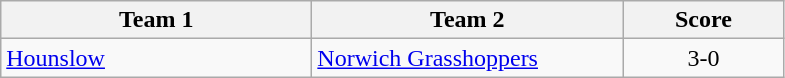<table class="wikitable" style="font-size: 100%">
<tr>
<th width=200>Team 1</th>
<th width=200>Team 2</th>
<th width=100>Score</th>
</tr>
<tr>
<td><a href='#'>Hounslow</a></td>
<td><a href='#'>Norwich Grasshoppers</a></td>
<td align=center>3-0</td>
</tr>
</table>
